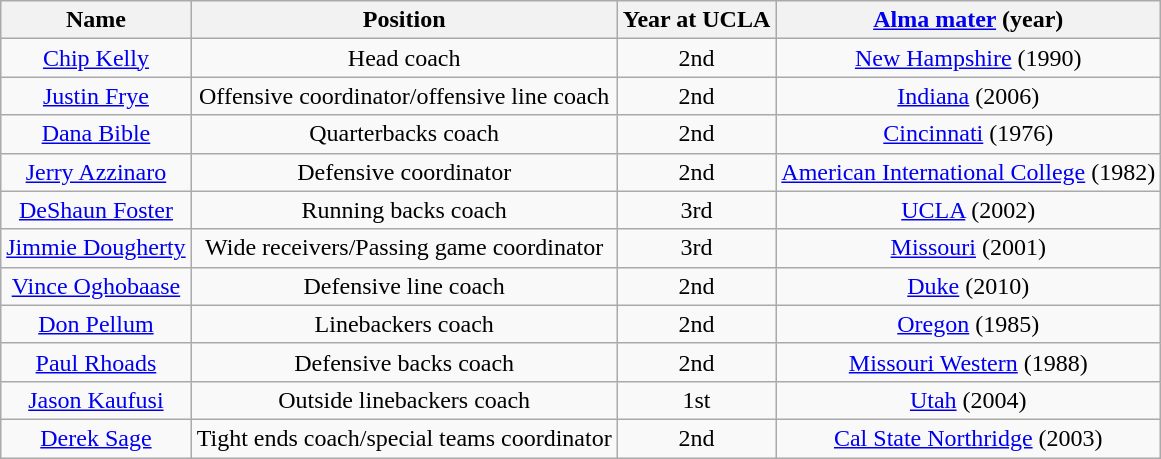<table class="wikitable" style="text-align:center;">
<tr>
<th>Name</th>
<th>Position</th>
<th>Year at UCLA</th>
<th><a href='#'>Alma mater</a> (year)</th>
</tr>
<tr>
<td><a href='#'>Chip Kelly</a></td>
<td>Head coach</td>
<td>2nd</td>
<td><a href='#'>New Hampshire</a> (1990)</td>
</tr>
<tr>
<td><a href='#'>Justin Frye</a></td>
<td>Offensive coordinator/offensive line coach</td>
<td>2nd</td>
<td><a href='#'>Indiana</a> (2006)</td>
</tr>
<tr>
<td><a href='#'>Dana Bible</a></td>
<td>Quarterbacks coach</td>
<td>2nd</td>
<td><a href='#'>Cincinnati</a> (1976)</td>
</tr>
<tr>
<td><a href='#'>Jerry Azzinaro</a></td>
<td>Defensive coordinator</td>
<td>2nd</td>
<td><a href='#'>American International College</a> (1982)</td>
</tr>
<tr>
<td><a href='#'>DeShaun Foster</a></td>
<td>Running backs coach</td>
<td>3rd</td>
<td><a href='#'>UCLA</a> (2002)</td>
</tr>
<tr>
<td><a href='#'>Jimmie Dougherty</a></td>
<td>Wide receivers/Passing game coordinator</td>
<td>3rd</td>
<td><a href='#'>Missouri</a> (2001)</td>
</tr>
<tr>
<td><a href='#'>Vince Oghobaase</a></td>
<td>Defensive line coach</td>
<td>2nd</td>
<td><a href='#'>Duke</a> (2010)</td>
</tr>
<tr>
<td><a href='#'>Don Pellum</a></td>
<td>Linebackers coach</td>
<td>2nd</td>
<td><a href='#'>Oregon</a> (1985)</td>
</tr>
<tr>
<td><a href='#'>Paul Rhoads</a></td>
<td>Defensive backs coach</td>
<td>2nd</td>
<td><a href='#'>Missouri Western</a> (1988)</td>
</tr>
<tr>
<td><a href='#'>Jason Kaufusi</a></td>
<td>Outside linebackers coach</td>
<td>1st</td>
<td><a href='#'>Utah</a> (2004)</td>
</tr>
<tr>
<td><a href='#'>Derek Sage</a></td>
<td>Tight ends coach/special teams coordinator</td>
<td>2nd</td>
<td><a href='#'>Cal State Northridge</a> (2003)</td>
</tr>
</table>
